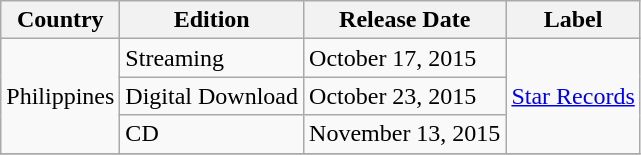<table class="wikitable">
<tr>
<th>Country</th>
<th>Edition</th>
<th>Release Date</th>
<th>Label</th>
</tr>
<tr>
<td rowspan="3">Philippines</td>
<td>Streaming</td>
<td>October 17, 2015</td>
<td rowspan="3"><a href='#'>Star Records</a></td>
</tr>
<tr>
<td>Digital Download</td>
<td>October 23, 2015</td>
</tr>
<tr>
<td>CD</td>
<td>November 13, 2015</td>
</tr>
<tr>
</tr>
</table>
